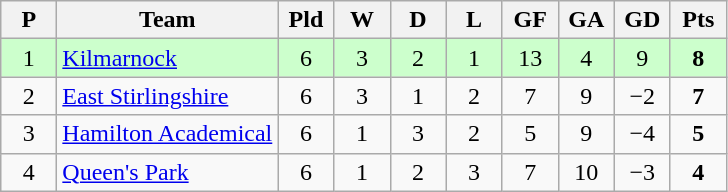<table class="wikitable" style="text-align: center;">
<tr>
<th width=30>P</th>
<th width=140>Team</th>
<th width=30>Pld</th>
<th width=30>W</th>
<th width=30>D</th>
<th width=30>L</th>
<th width=30>GF</th>
<th width=30>GA</th>
<th width=30>GD</th>
<th width=30>Pts</th>
</tr>
<tr style="background:#ccffcc;">
<td>1</td>
<td align=left><a href='#'>Kilmarnock</a></td>
<td>6</td>
<td>3</td>
<td>2</td>
<td>1</td>
<td>13</td>
<td>4</td>
<td>9</td>
<td><strong>8</strong></td>
</tr>
<tr>
<td>2</td>
<td align=left><a href='#'>East Stirlingshire</a></td>
<td>6</td>
<td>3</td>
<td>1</td>
<td>2</td>
<td>7</td>
<td>9</td>
<td>−2</td>
<td><strong>7</strong></td>
</tr>
<tr>
<td>3</td>
<td align=left><a href='#'>Hamilton Academical</a></td>
<td>6</td>
<td>1</td>
<td>3</td>
<td>2</td>
<td>5</td>
<td>9</td>
<td>−4</td>
<td><strong>5</strong></td>
</tr>
<tr>
<td>4</td>
<td align=left><a href='#'>Queen's Park</a></td>
<td>6</td>
<td>1</td>
<td>2</td>
<td>3</td>
<td>7</td>
<td>10</td>
<td>−3</td>
<td><strong>4</strong></td>
</tr>
</table>
